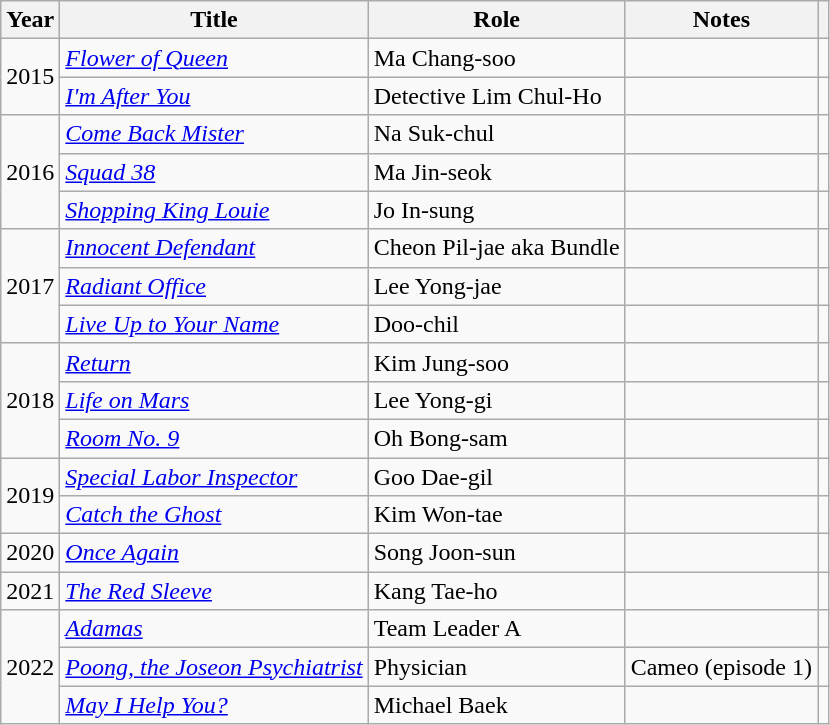<table class="wikitable sortable">
<tr>
<th>Year</th>
<th>Title</th>
<th>Role</th>
<th>Notes</th>
<th></th>
</tr>
<tr>
<td rowspan=2>2015</td>
<td><em><a href='#'>Flower of Queen</a></em></td>
<td>Ma Chang-soo</td>
<td></td>
<td></td>
</tr>
<tr>
<td><em><a href='#'>I'm After You</a></em></td>
<td>Detective Lim Chul-Ho</td>
<td></td>
<td></td>
</tr>
<tr>
<td rowspan=3>2016</td>
<td><em><a href='#'>Come Back Mister</a></em></td>
<td>Na Suk-chul</td>
<td></td>
<td></td>
</tr>
<tr>
<td><em><a href='#'>Squad 38</a></em></td>
<td>Ma Jin-seok</td>
<td></td>
<td></td>
</tr>
<tr>
<td><em><a href='#'>Shopping King Louie</a></em></td>
<td>Jo In-sung</td>
<td></td>
<td></td>
</tr>
<tr>
<td rowspan=3>2017</td>
<td><em><a href='#'>Innocent Defendant</a></em></td>
<td>Cheon Pil-jae aka Bundle</td>
<td></td>
<td></td>
</tr>
<tr>
<td><em><a href='#'>Radiant Office</a></em></td>
<td>Lee Yong-jae</td>
<td></td>
<td></td>
</tr>
<tr>
<td><em><a href='#'>Live Up to Your Name</a></em></td>
<td>Doo-chil</td>
<td></td>
<td></td>
</tr>
<tr>
<td rowspan=3>2018</td>
<td><em><a href='#'>Return</a></em></td>
<td>Kim Jung-soo</td>
<td></td>
<td></td>
</tr>
<tr>
<td><em><a href='#'>Life on Mars</a></em></td>
<td>Lee Yong-gi</td>
<td></td>
<td></td>
</tr>
<tr>
<td><em><a href='#'>Room No. 9</a></em></td>
<td>Oh Bong-sam</td>
<td></td>
<td></td>
</tr>
<tr>
<td rowspan=2>2019</td>
<td><em><a href='#'>Special Labor Inspector</a></em></td>
<td>Goo Dae-gil</td>
<td></td>
<td></td>
</tr>
<tr>
<td><em><a href='#'>Catch the Ghost</a></em></td>
<td>Kim Won-tae</td>
<td></td>
<td></td>
</tr>
<tr>
<td>2020</td>
<td><em><a href='#'>Once Again</a></em></td>
<td>Song Joon-sun</td>
<td></td>
<td></td>
</tr>
<tr>
<td>2021</td>
<td><em><a href='#'>The Red Sleeve</a></em></td>
<td>Kang Tae-ho</td>
<td></td>
<td></td>
</tr>
<tr>
<td rowspan="3">2022</td>
<td><em><a href='#'>Adamas</a></em></td>
<td>Team Leader A</td>
<td></td>
<td></td>
</tr>
<tr>
<td><em><a href='#'>Poong, the Joseon Psychiatrist</a></em></td>
<td>Physician</td>
<td>Cameo (episode 1)</td>
<td></td>
</tr>
<tr>
<td><em><a href='#'>May I Help You?</a></em></td>
<td>Michael Baek</td>
<td></td>
<td></td>
</tr>
</table>
